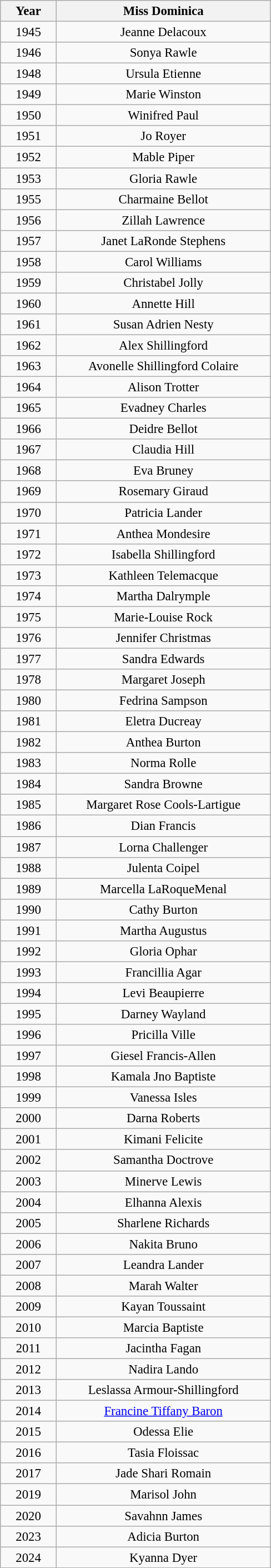<table class="wikitable sortable" style="font-size: 95%; text-align:center">
<tr>
<th width="60">Year</th>
<th width="250">Miss Dominica</th>
</tr>
<tr>
<td>1945</td>
<td>Jeanne Delacoux</td>
</tr>
<tr>
<td>1946</td>
<td>Sonya Rawle</td>
</tr>
<tr>
<td>1948</td>
<td>Ursula Etienne</td>
</tr>
<tr>
<td>1949</td>
<td>Marie Winston</td>
</tr>
<tr>
<td>1950</td>
<td>Winifred Paul</td>
</tr>
<tr>
<td>1951</td>
<td>Jo Royer</td>
</tr>
<tr>
<td>1952</td>
<td>Mable Piper</td>
</tr>
<tr>
<td>1953</td>
<td>Gloria Rawle</td>
</tr>
<tr>
<td>1955</td>
<td>Charmaine Bellot</td>
</tr>
<tr>
<td>1956</td>
<td>Zillah Lawrence</td>
</tr>
<tr>
<td>1957</td>
<td>Janet LaRonde Stephens</td>
</tr>
<tr>
<td>1958</td>
<td>Carol Williams</td>
</tr>
<tr>
<td>1959</td>
<td>Christabel Jolly</td>
</tr>
<tr>
<td>1960</td>
<td>Annette Hill</td>
</tr>
<tr>
<td>1961</td>
<td>Susan Adrien Nesty</td>
</tr>
<tr>
<td>1962</td>
<td>Alex Shillingford</td>
</tr>
<tr>
<td>1963</td>
<td>Avonelle Shillingford Colaire</td>
</tr>
<tr>
<td>1964</td>
<td>Alison Trotter</td>
</tr>
<tr>
<td>1965</td>
<td>Evadney Charles</td>
</tr>
<tr>
<td>1966</td>
<td>Deidre Bellot</td>
</tr>
<tr>
<td>1967</td>
<td>Claudia Hill</td>
</tr>
<tr>
<td>1968</td>
<td>Eva Bruney</td>
</tr>
<tr>
<td>1969</td>
<td>Rosemary Giraud</td>
</tr>
<tr>
<td>1970</td>
<td>Patricia Lander</td>
</tr>
<tr>
<td>1971</td>
<td>Anthea Mondesire</td>
</tr>
<tr>
<td>1972</td>
<td>Isabella Shillingford</td>
</tr>
<tr>
<td>1973</td>
<td>Kathleen Telemacque</td>
</tr>
<tr>
<td>1974</td>
<td>Martha Dalrymple</td>
</tr>
<tr>
<td>1975</td>
<td>Marie-Louise Rock</td>
</tr>
<tr>
<td>1976</td>
<td>Jennifer Christmas</td>
</tr>
<tr>
<td>1977</td>
<td>Sandra Edwards</td>
</tr>
<tr>
<td>1978</td>
<td>Margaret Joseph</td>
</tr>
<tr>
<td>1980</td>
<td>Fedrina Sampson</td>
</tr>
<tr>
<td>1981</td>
<td>Eletra Ducreay</td>
</tr>
<tr>
<td>1982</td>
<td>Anthea Burton</td>
</tr>
<tr>
<td>1983</td>
<td>Norma Rolle</td>
</tr>
<tr>
<td>1984</td>
<td>Sandra Browne</td>
</tr>
<tr>
<td>1985</td>
<td>Margaret Rose Cools-Lartigue</td>
</tr>
<tr>
<td>1986</td>
<td>Dian Francis</td>
</tr>
<tr>
<td>1987</td>
<td>Lorna Challenger</td>
</tr>
<tr>
<td>1988</td>
<td>Julenta Coipel</td>
</tr>
<tr>
<td>1989</td>
<td>Marcella LaRoqueMenal</td>
</tr>
<tr>
<td>1990</td>
<td>Cathy Burton</td>
</tr>
<tr>
<td>1991</td>
<td>Martha Augustus</td>
</tr>
<tr>
<td>1992</td>
<td>Gloria Ophar</td>
</tr>
<tr>
<td>1993</td>
<td>Francillia Agar</td>
</tr>
<tr>
<td>1994</td>
<td>Levi Beaupierre</td>
</tr>
<tr>
<td>1995</td>
<td>Darney Wayland</td>
</tr>
<tr>
<td>1996</td>
<td>Pricilla Ville</td>
</tr>
<tr>
<td>1997</td>
<td>Giesel Francis-Allen</td>
</tr>
<tr>
<td>1998</td>
<td>Kamala Jno Baptiste</td>
</tr>
<tr>
<td>1999</td>
<td>Vanessa Isles</td>
</tr>
<tr>
<td>2000</td>
<td>Darna Roberts</td>
</tr>
<tr>
<td>2001</td>
<td>Kimani Felicite</td>
</tr>
<tr>
<td>2002</td>
<td>Samantha Doctrove</td>
</tr>
<tr>
<td>2003</td>
<td>Minerve Lewis</td>
</tr>
<tr>
<td>2004</td>
<td>Elhanna Alexis</td>
</tr>
<tr>
<td>2005</td>
<td>Sharlene Richards</td>
</tr>
<tr>
<td>2006</td>
<td>Nakita Bruno</td>
</tr>
<tr>
<td>2007</td>
<td>Leandra Lander</td>
</tr>
<tr>
<td>2008</td>
<td>Marah Walter</td>
</tr>
<tr>
<td>2009</td>
<td>Kayan Toussaint</td>
</tr>
<tr>
<td>2010</td>
<td>Marcia Baptiste</td>
</tr>
<tr>
<td>2011</td>
<td>Jacintha Fagan</td>
</tr>
<tr>
<td>2012</td>
<td>Nadira Lando</td>
</tr>
<tr>
<td>2013</td>
<td>Leslassa Armour-Shillingford</td>
</tr>
<tr>
<td>2014</td>
<td><a href='#'>Francine Tiffany Baron</a></td>
</tr>
<tr>
<td>2015</td>
<td>Odessa Elie</td>
</tr>
<tr>
<td>2016</td>
<td>Tasia Floissac</td>
</tr>
<tr>
<td>2017</td>
<td>Jade Shari Romain</td>
</tr>
<tr>
<td>2019</td>
<td>Marisol John</td>
</tr>
<tr>
<td>2020</td>
<td>Savahnn James</td>
</tr>
<tr>
<td>2023</td>
<td>Adicia Burton</td>
</tr>
<tr>
<td>2024</td>
<td>Kyanna Dyer</td>
</tr>
</table>
